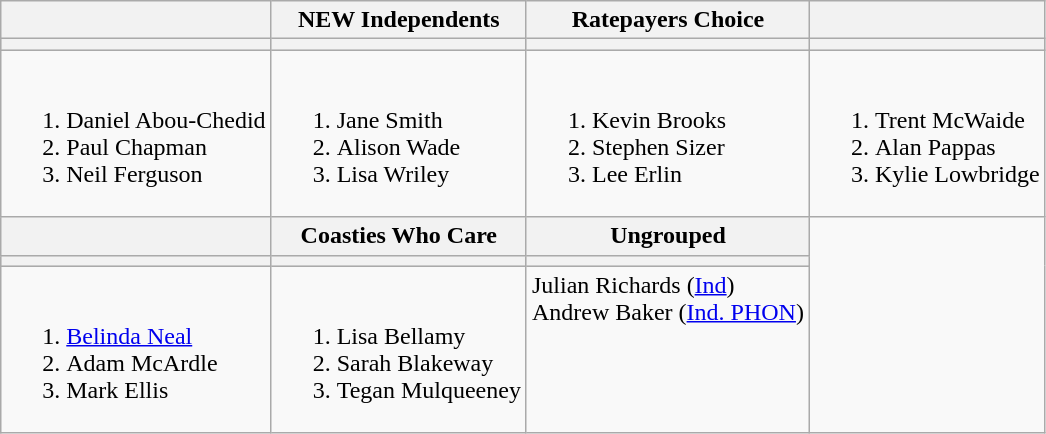<table class=wikitable>
<tr>
<th></th>
<th>NEW Independents</th>
<th>Ratepayers Choice</th>
<th></th>
</tr>
<tr style=background:#ccc>
<th></th>
<th></th>
<th></th>
<th></th>
</tr>
<tr>
<td valign=top><br><ol><li>Daniel Abou-Chedid</li><li>Paul Chapman</li><li>Neil Ferguson</li></ol></td>
<td valign=top><br><ol><li>Jane Smith</li><li>Alison Wade</li><li>Lisa Wriley</li></ol></td>
<td valign=top><br><ol><li>Kevin Brooks</li><li>Stephen Sizer</li><li>Lee Erlin</li></ol></td>
<td valign=top><br><ol><li>Trent McWaide</li><li>Alan Pappas</li><li>Kylie Lowbridge</li></ol></td>
</tr>
<tr>
<th></th>
<th>Coasties Who Care</th>
<th>Ungrouped</th>
</tr>
<tr style=background:#ccc>
<th></th>
<th></th>
<th></th>
</tr>
<tr>
<td valign=top><br><ol><li><a href='#'>Belinda Neal</a></li><li>Adam McArdle</li><li>Mark Ellis</li></ol></td>
<td valign=top><br><ol><li>Lisa Bellamy</li><li>Sarah Blakeway</li><li>Tegan Mulqueeney</li></ol></td>
<td valign=top>Julian Richards (<a href='#'>Ind</a>) <br> Andrew Baker (<a href='#'>Ind. PHON</a>)</td>
</tr>
</table>
